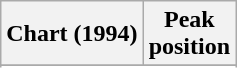<table class="wikitable sortable plainrowheaders" style="text-align:center">
<tr>
<th scope="col">Chart (1994)</th>
<th scope="col">Peak<br>position</th>
</tr>
<tr>
</tr>
<tr>
</tr>
</table>
